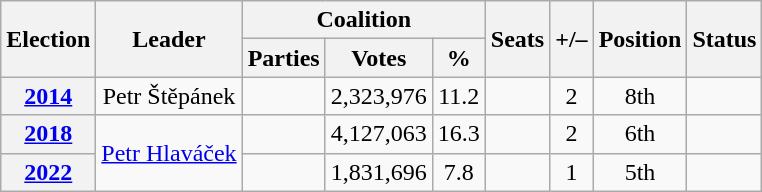<table class=wikitable style="text-align: center;">
<tr>
<th rowspan=2>Election</th>
<th rowspan=2>Leader</th>
<th colspan=3>Coalition</th>
<th rowspan=2>Seats</th>
<th rowspan=2>+/–</th>
<th rowspan=2>Position</th>
<th rowspan=2>Status</th>
</tr>
<tr>
<th>Parties</th>
<th>Votes</th>
<th>%</th>
</tr>
<tr>
<th><a href='#'>2014</a></th>
<td>Petr Štěpánek</td>
<td></td>
<td>2,323,976</td>
<td>11.2</td>
<td></td>
<td> 2</td>
<td> 8th</td>
<td></td>
</tr>
<tr>
<th><a href='#'>2018</a></th>
<td rowspan=2><a href='#'>Petr Hlaváček</a></td>
<td></td>
<td>4,127,063</td>
<td>16.3</td>
<td></td>
<td> 2</td>
<td> 6th</td>
<td></td>
</tr>
<tr>
<th><a href='#'>2022</a></th>
<td></td>
<td>1,831,696</td>
<td>7.8</td>
<td></td>
<td> 1</td>
<td> 5th</td>
<td></td>
</tr>
</table>
